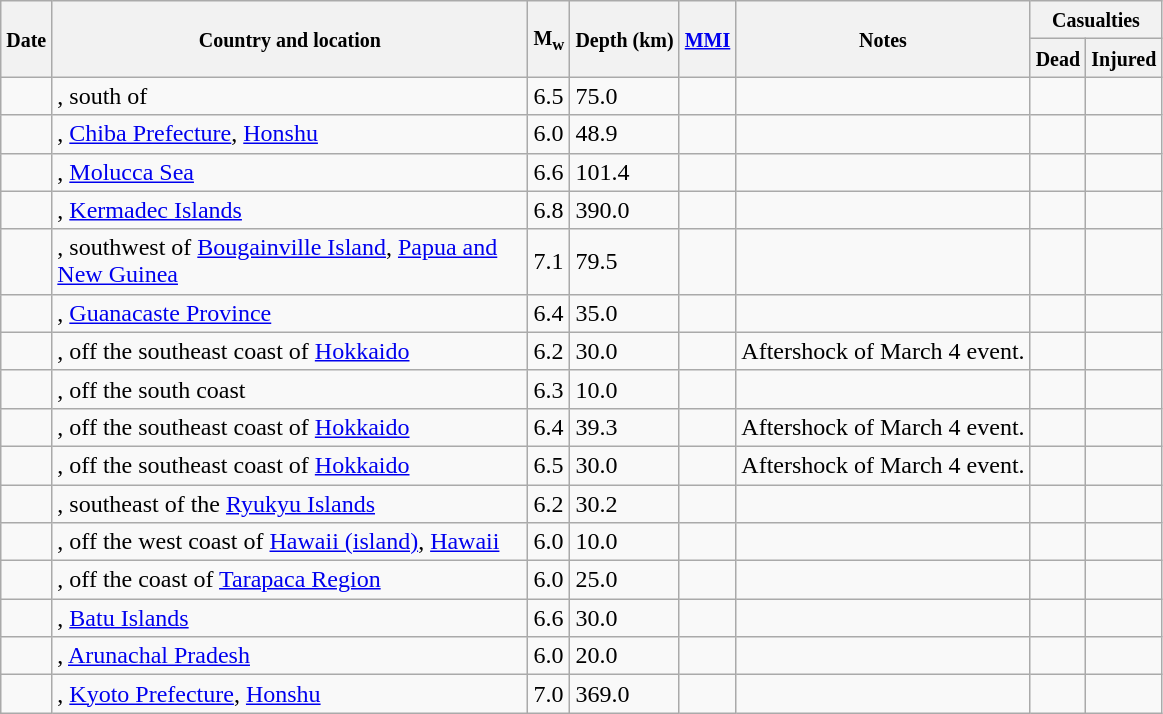<table class="wikitable sortable sort-under" style="border:1px black; margin-left:1em;">
<tr>
<th rowspan="2"><small>Date</small></th>
<th rowspan="2" style="width: 310px"><small>Country and location</small></th>
<th rowspan="2"><small>M<sub>w</sub></small></th>
<th rowspan="2"><small>Depth (km)</small></th>
<th rowspan="2"><small><a href='#'>MMI</a></small></th>
<th rowspan="2" class="unsortable"><small>Notes</small></th>
<th colspan="2"><small>Casualties</small></th>
</tr>
<tr>
<th><small>Dead</small></th>
<th><small>Injured</small></th>
</tr>
<tr>
<td></td>
<td>, south of</td>
<td>6.5</td>
<td>75.0</td>
<td></td>
<td></td>
<td></td>
<td></td>
</tr>
<tr>
<td></td>
<td>, <a href='#'>Chiba Prefecture</a>, <a href='#'>Honshu</a></td>
<td>6.0</td>
<td>48.9</td>
<td></td>
<td></td>
<td></td>
<td></td>
</tr>
<tr>
<td></td>
<td>, <a href='#'>Molucca Sea</a></td>
<td>6.6</td>
<td>101.4</td>
<td></td>
<td></td>
<td></td>
<td></td>
</tr>
<tr>
<td></td>
<td>, <a href='#'>Kermadec Islands</a></td>
<td>6.8</td>
<td>390.0</td>
<td></td>
<td></td>
<td></td>
<td></td>
</tr>
<tr>
<td></td>
<td>, southwest of <a href='#'>Bougainville Island</a>, <a href='#'>Papua and New Guinea</a></td>
<td>7.1</td>
<td>79.5</td>
<td></td>
<td></td>
<td></td>
<td></td>
</tr>
<tr>
<td></td>
<td>, <a href='#'>Guanacaste Province</a></td>
<td>6.4</td>
<td>35.0</td>
<td></td>
<td></td>
<td></td>
<td></td>
</tr>
<tr>
<td></td>
<td>, off the southeast coast of <a href='#'>Hokkaido</a></td>
<td>6.2</td>
<td>30.0</td>
<td></td>
<td>Aftershock of March 4 event.</td>
<td></td>
<td></td>
</tr>
<tr>
<td></td>
<td>, off the south coast</td>
<td>6.3</td>
<td>10.0</td>
<td></td>
<td></td>
<td></td>
<td></td>
</tr>
<tr>
<td></td>
<td>, off the southeast coast of <a href='#'>Hokkaido</a></td>
<td>6.4</td>
<td>39.3</td>
<td></td>
<td>Aftershock of March 4 event.</td>
<td></td>
<td></td>
</tr>
<tr>
<td></td>
<td>, off the southeast coast of <a href='#'>Hokkaido</a></td>
<td>6.5</td>
<td>30.0</td>
<td></td>
<td>Aftershock of March 4 event.</td>
<td></td>
<td></td>
</tr>
<tr>
<td></td>
<td>, southeast of the <a href='#'>Ryukyu Islands</a></td>
<td>6.2</td>
<td>30.2</td>
<td></td>
<td></td>
<td></td>
<td></td>
</tr>
<tr>
<td></td>
<td>, off the west coast of <a href='#'>Hawaii (island)</a>, <a href='#'>Hawaii</a></td>
<td>6.0</td>
<td>10.0</td>
<td></td>
<td></td>
<td></td>
<td></td>
</tr>
<tr>
<td></td>
<td>, off the coast of <a href='#'>Tarapaca Region</a></td>
<td>6.0</td>
<td>25.0</td>
<td></td>
<td></td>
<td></td>
<td></td>
</tr>
<tr>
<td></td>
<td>, <a href='#'>Batu Islands</a></td>
<td>6.6</td>
<td>30.0</td>
<td></td>
<td></td>
<td></td>
<td></td>
</tr>
<tr>
<td></td>
<td>, <a href='#'>Arunachal Pradesh</a></td>
<td>6.0</td>
<td>20.0</td>
<td></td>
<td></td>
<td></td>
<td></td>
</tr>
<tr>
<td></td>
<td>, <a href='#'>Kyoto Prefecture</a>, <a href='#'>Honshu</a></td>
<td>7.0</td>
<td>369.0</td>
<td></td>
<td></td>
<td></td>
<td></td>
</tr>
</table>
